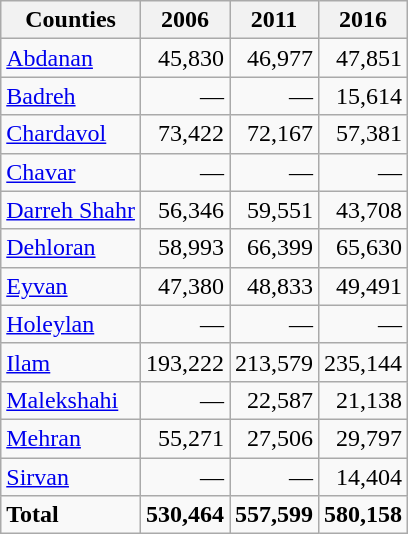<table class="wikitable">
<tr>
<th>Counties</th>
<th>2006</th>
<th>2011</th>
<th>2016</th>
</tr>
<tr>
<td><a href='#'>Abdanan</a></td>
<td style="text-align: right;">45,830</td>
<td style="text-align: right;">46,977</td>
<td style="text-align: right;">47,851</td>
</tr>
<tr>
<td><a href='#'>Badreh</a></td>
<td style="text-align: right;">—</td>
<td style="text-align: right;">—</td>
<td style="text-align: right;">15,614</td>
</tr>
<tr>
<td><a href='#'>Chardavol</a></td>
<td style="text-align: right;">73,422</td>
<td style="text-align: right;">72,167</td>
<td style="text-align: right;">57,381</td>
</tr>
<tr>
<td><a href='#'>Chavar</a></td>
<td style="text-align: right;">—</td>
<td style="text-align: right;">—</td>
<td style="text-align: right;">—</td>
</tr>
<tr>
<td><a href='#'>Darreh Shahr</a></td>
<td style="text-align: right;">56,346</td>
<td style="text-align: right;">59,551</td>
<td style="text-align: right;">43,708</td>
</tr>
<tr>
<td><a href='#'>Dehloran</a></td>
<td style="text-align: right;">58,993</td>
<td style="text-align: right;">66,399</td>
<td style="text-align: right;">65,630</td>
</tr>
<tr>
<td><a href='#'>Eyvan</a></td>
<td style="text-align: right;">47,380</td>
<td style="text-align: right;">48,833</td>
<td style="text-align: right;">49,491</td>
</tr>
<tr>
<td><a href='#'>Holeylan</a></td>
<td style="text-align: right;">—</td>
<td style="text-align: right;">—</td>
<td style="text-align: right;">—</td>
</tr>
<tr>
<td><a href='#'>Ilam</a></td>
<td style="text-align: right;">193,222</td>
<td style="text-align: right;">213,579</td>
<td style="text-align: right;">235,144</td>
</tr>
<tr>
<td><a href='#'>Malekshahi</a></td>
<td style="text-align: right;">—</td>
<td style="text-align: right;">22,587</td>
<td style="text-align: right;">21,138</td>
</tr>
<tr>
<td><a href='#'>Mehran</a></td>
<td style="text-align: right;">55,271</td>
<td style="text-align: right;">27,506</td>
<td style="text-align: right;">29,797</td>
</tr>
<tr>
<td><a href='#'>Sirvan</a></td>
<td style="text-align: right;">—</td>
<td style="text-align: right;">—</td>
<td style="text-align: right;">14,404</td>
</tr>
<tr>
<td><strong>Total</strong></td>
<td style="text-align: right;"><strong>530,464</strong></td>
<td style="text-align: right;"><strong>557,599</strong></td>
<td style="text-align: right;"><strong>580,158</strong></td>
</tr>
</table>
